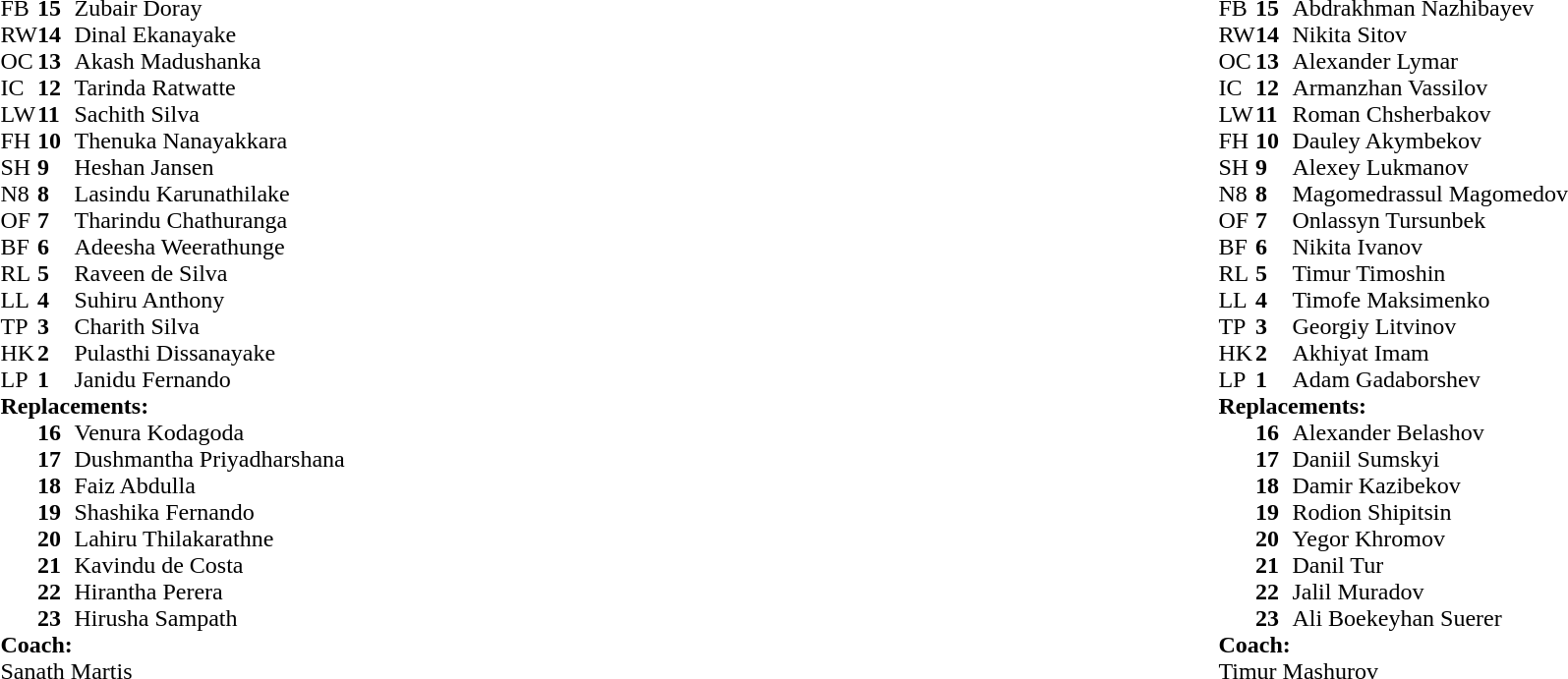<table style="width:100%">
<tr>
<td style="vertical-align:top; width:50%"><br><table cellspacing="0" cellpadding="0">
<tr>
<th width="25"></th>
<th width="25"></th>
</tr>
<tr>
<td>FB</td>
<td><strong>15</strong></td>
<td>Zubair Doray</td>
</tr>
<tr>
<td>RW</td>
<td><strong>14</strong></td>
<td>Dinal Ekanayake</td>
</tr>
<tr>
<td>OC</td>
<td><strong>13</strong></td>
<td>Akash Madushanka</td>
</tr>
<tr>
<td>IC</td>
<td><strong>12</strong></td>
<td>Tarinda Ratwatte</td>
</tr>
<tr>
<td>LW</td>
<td><strong>11</strong></td>
<td>Sachith Silva</td>
</tr>
<tr>
<td>FH</td>
<td><strong>10</strong></td>
<td>Thenuka Nanayakkara</td>
</tr>
<tr>
<td>SH</td>
<td><strong>9</strong></td>
<td>Heshan Jansen</td>
</tr>
<tr>
<td>N8</td>
<td><strong>8</strong></td>
<td>Lasindu Karunathilake</td>
</tr>
<tr>
<td>OF</td>
<td><strong>7</strong></td>
<td>Tharindu Chathuranga</td>
</tr>
<tr>
<td>BF</td>
<td><strong>6</strong></td>
<td>Adeesha Weerathunge</td>
</tr>
<tr>
<td>RL</td>
<td><strong>5</strong></td>
<td>Raveen de Silva</td>
</tr>
<tr>
<td>LL</td>
<td><strong>4</strong></td>
<td>Suhiru Anthony</td>
</tr>
<tr>
<td>TP</td>
<td><strong>3</strong></td>
<td>Charith Silva</td>
</tr>
<tr>
<td>HK</td>
<td><strong>2</strong></td>
<td>Pulasthi Dissanayake</td>
</tr>
<tr>
<td>LP</td>
<td><strong>1</strong></td>
<td>Janidu Fernando</td>
</tr>
<tr>
<td colspan="3"><strong>Replacements:</strong></td>
</tr>
<tr>
<td></td>
<td><strong>16</strong></td>
<td>Venura Kodagoda</td>
</tr>
<tr>
<td></td>
<td><strong>17</strong></td>
<td>Dushmantha Priyadharshana</td>
</tr>
<tr>
<td></td>
<td><strong>18</strong></td>
<td>Faiz Abdulla</td>
</tr>
<tr>
<td></td>
<td><strong>19</strong></td>
<td>Shashika Fernando</td>
</tr>
<tr>
<td></td>
<td><strong>20</strong></td>
<td>Lahiru Thilakarathne</td>
</tr>
<tr>
<td></td>
<td><strong>21</strong></td>
<td>Kavindu de Costa</td>
</tr>
<tr>
<td></td>
<td><strong>22</strong></td>
<td>Hirantha Perera</td>
</tr>
<tr>
<td></td>
<td><strong>23</strong></td>
<td>Hirusha Sampath</td>
</tr>
<tr>
<td colspan="3"><strong>Coach:</strong></td>
</tr>
<tr>
<td colspan="3"> Sanath Martis</td>
</tr>
</table>
</td>
<td><br><table cellspacing="0" cellpadding="0" style="margin:auto">
<tr>
<th width="25"></th>
<th width="25"></th>
</tr>
<tr>
<td>FB</td>
<td><strong>15</strong></td>
<td>Abdrakhman Nazhibayev</td>
</tr>
<tr>
<td>RW</td>
<td><strong>14</strong></td>
<td>Nikita Sitov</td>
</tr>
<tr>
<td>OC</td>
<td><strong>13</strong></td>
<td>Alexander Lymar</td>
</tr>
<tr>
<td>IC</td>
<td><strong>12</strong></td>
<td>Armanzhan Vassilov</td>
</tr>
<tr>
<td>LW</td>
<td><strong>11</strong></td>
<td>Roman Chsherbakov</td>
</tr>
<tr>
<td>FH</td>
<td><strong>10</strong></td>
<td>Dauley Akymbekov</td>
</tr>
<tr>
<td>SH</td>
<td><strong>9</strong></td>
<td>Alexey Lukmanov</td>
</tr>
<tr>
<td>N8</td>
<td><strong>8</strong></td>
<td>Magomedrassul Magomedov</td>
</tr>
<tr>
<td>OF</td>
<td><strong>7</strong></td>
<td>Onlassyn Tursunbek</td>
</tr>
<tr>
<td>BF</td>
<td><strong>6</strong></td>
<td>Nikita Ivanov</td>
</tr>
<tr>
<td>RL</td>
<td><strong>5</strong></td>
<td>Timur Timoshin</td>
</tr>
<tr>
<td>LL</td>
<td><strong>4</strong></td>
<td>Timofe Maksimenko</td>
</tr>
<tr>
<td>TP</td>
<td><strong>3</strong></td>
<td>Georgiy Litvinov</td>
</tr>
<tr>
<td>HK</td>
<td><strong>2</strong></td>
<td>Akhiyat Imam</td>
</tr>
<tr>
<td>LP</td>
<td><strong>1</strong></td>
<td>Adam Gadaborshev</td>
</tr>
<tr>
<td colspan="3"><strong>Replacements:</strong></td>
</tr>
<tr>
<td></td>
<td><strong>16</strong></td>
<td>Alexander Belashov</td>
</tr>
<tr>
<td></td>
<td><strong>17</strong></td>
<td>Daniil Sumskyi</td>
</tr>
<tr>
<td></td>
<td><strong>18</strong></td>
<td>Damir Kazibekov</td>
</tr>
<tr>
<td></td>
<td><strong>19</strong></td>
<td>Rodion Shipitsin</td>
</tr>
<tr>
<td></td>
<td><strong>20</strong></td>
<td>Yegor Khromov</td>
</tr>
<tr>
<td></td>
<td><strong>21</strong></td>
<td>Danil Tur</td>
</tr>
<tr>
<td></td>
<td><strong>22</strong></td>
<td>Jalil Muradov</td>
</tr>
<tr>
<td></td>
<td><strong>23</strong></td>
<td>Ali Boekeyhan Suerer</td>
</tr>
<tr>
<td colspan="3"><strong>Coach:</strong></td>
</tr>
<tr>
<td colspan="3"> Timur Mashurov</td>
</tr>
</table>
</td>
</tr>
</table>
